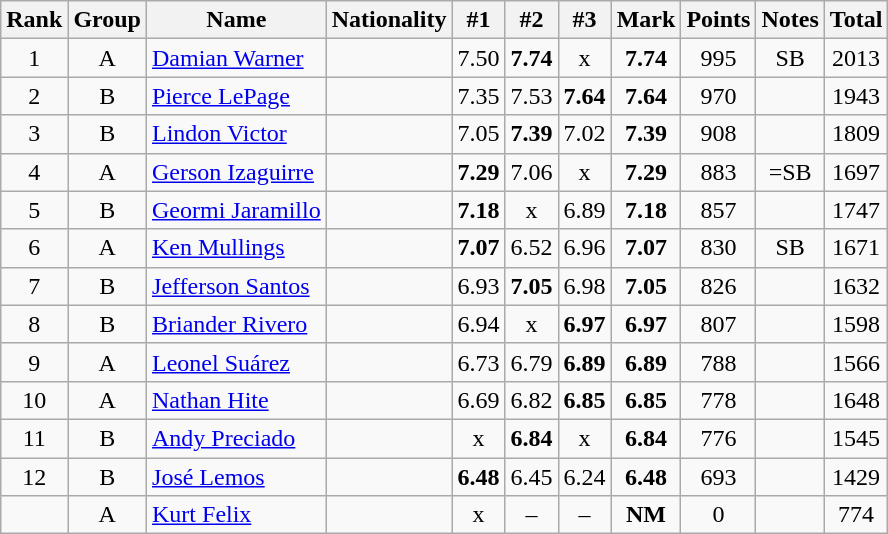<table class="wikitable sortable" style="text-align:center">
<tr>
<th>Rank</th>
<th>Group</th>
<th>Name</th>
<th>Nationality</th>
<th>#1</th>
<th>#2</th>
<th>#3</th>
<th>Mark</th>
<th>Points</th>
<th>Notes</th>
<th>Total</th>
</tr>
<tr>
<td>1</td>
<td>A</td>
<td align=left><a href='#'>Damian Warner</a></td>
<td align=left></td>
<td>7.50</td>
<td><strong>7.74</strong></td>
<td>x</td>
<td><strong>7.74</strong></td>
<td>995</td>
<td>SB</td>
<td>2013</td>
</tr>
<tr>
<td>2</td>
<td>B</td>
<td align=left><a href='#'>Pierce LePage</a></td>
<td align=left></td>
<td>7.35</td>
<td>7.53</td>
<td><strong>7.64</strong></td>
<td><strong>7.64</strong></td>
<td>970</td>
<td></td>
<td>1943</td>
</tr>
<tr>
<td>3</td>
<td>B</td>
<td align=left><a href='#'>Lindon Victor</a></td>
<td align=left></td>
<td>7.05</td>
<td><strong>7.39</strong></td>
<td>7.02</td>
<td><strong>7.39</strong></td>
<td>908</td>
<td></td>
<td>1809</td>
</tr>
<tr>
<td>4</td>
<td>A</td>
<td align=left><a href='#'>Gerson Izaguirre</a></td>
<td align=left></td>
<td><strong>7.29</strong></td>
<td>7.06</td>
<td>x</td>
<td><strong>7.29</strong></td>
<td>883</td>
<td>=SB</td>
<td>1697</td>
</tr>
<tr>
<td>5</td>
<td>B</td>
<td align=left><a href='#'>Geormi Jaramillo</a></td>
<td align=left></td>
<td><strong>7.18</strong></td>
<td>x</td>
<td>6.89</td>
<td><strong>7.18</strong></td>
<td>857</td>
<td></td>
<td>1747</td>
</tr>
<tr>
<td>6</td>
<td>A</td>
<td align=left><a href='#'>Ken Mullings</a></td>
<td align=left></td>
<td><strong>7.07</strong></td>
<td>6.52</td>
<td>6.96</td>
<td><strong>7.07</strong></td>
<td>830</td>
<td>SB</td>
<td>1671</td>
</tr>
<tr>
<td>7</td>
<td>B</td>
<td align=left><a href='#'>Jefferson Santos</a></td>
<td align=left></td>
<td>6.93</td>
<td><strong>7.05</strong></td>
<td>6.98</td>
<td><strong>7.05</strong></td>
<td>826</td>
<td></td>
<td>1632</td>
</tr>
<tr>
<td>8</td>
<td>B</td>
<td align=left><a href='#'>Briander Rivero</a></td>
<td align=left></td>
<td>6.94</td>
<td>x</td>
<td><strong>6.97</strong></td>
<td><strong>6.97</strong></td>
<td>807</td>
<td></td>
<td>1598</td>
</tr>
<tr>
<td>9</td>
<td>A</td>
<td align=left><a href='#'>Leonel Suárez</a></td>
<td align=left></td>
<td>6.73</td>
<td>6.79</td>
<td><strong>6.89</strong></td>
<td><strong>6.89</strong></td>
<td>788</td>
<td></td>
<td>1566</td>
</tr>
<tr>
<td>10</td>
<td>A</td>
<td align=left><a href='#'>Nathan Hite</a></td>
<td align=left></td>
<td>6.69</td>
<td>6.82</td>
<td><strong>6.85</strong></td>
<td><strong>6.85</strong></td>
<td>778</td>
<td></td>
<td>1648</td>
</tr>
<tr>
<td>11</td>
<td>B</td>
<td align=left><a href='#'>Andy Preciado</a></td>
<td align=left></td>
<td>x</td>
<td><strong>6.84</strong></td>
<td>x</td>
<td><strong>6.84</strong></td>
<td>776</td>
<td></td>
<td>1545</td>
</tr>
<tr>
<td>12</td>
<td>B</td>
<td align=left><a href='#'>José Lemos</a></td>
<td align=left></td>
<td><strong>6.48</strong></td>
<td>6.45</td>
<td>6.24</td>
<td><strong>6.48</strong></td>
<td>693</td>
<td></td>
<td>1429</td>
</tr>
<tr>
<td></td>
<td>A</td>
<td align=left><a href='#'>Kurt Felix</a></td>
<td align=left></td>
<td>x</td>
<td>–</td>
<td>–</td>
<td><strong>NM</strong></td>
<td>0</td>
<td></td>
<td>774</td>
</tr>
</table>
